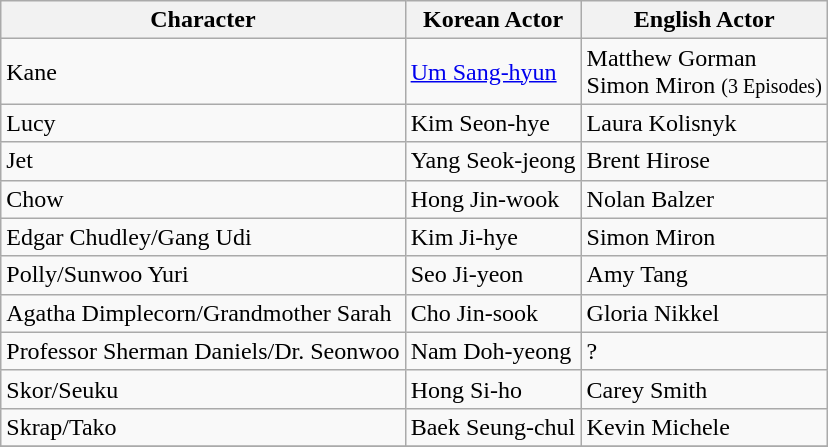<table class="wikitable">
<tr>
<th>Character</th>
<th>Korean Actor</th>
<th>English Actor</th>
</tr>
<tr>
<td>Kane</td>
<td><a href='#'>Um Sang-hyun</a></td>
<td>Matthew Gorman <br> Simon Miron <small>(3 Episodes)</small></td>
</tr>
<tr>
<td>Lucy</td>
<td>Kim Seon-hye</td>
<td>Laura Kolisnyk</td>
</tr>
<tr>
<td>Jet</td>
<td>Yang Seok-jeong</td>
<td>Brent Hirose</td>
</tr>
<tr>
<td>Chow</td>
<td>Hong Jin-wook</td>
<td>Nolan Balzer</td>
</tr>
<tr>
<td>Edgar Chudley/Gang Udi</td>
<td>Kim Ji-hye</td>
<td>Simon Miron</td>
</tr>
<tr>
<td>Polly/Sunwoo Yuri</td>
<td>Seo Ji-yeon</td>
<td>Amy Tang</td>
</tr>
<tr>
<td>Agatha Dimplecorn/Grandmother Sarah</td>
<td>Cho Jin-sook</td>
<td>Gloria Nikkel</td>
</tr>
<tr>
<td>Professor Sherman Daniels/Dr. Seonwoo</td>
<td>Nam Doh-yeong</td>
<td>?</td>
</tr>
<tr>
<td>Skor/Seuku</td>
<td>Hong Si-ho</td>
<td>Carey Smith</td>
</tr>
<tr>
<td>Skrap/Tako</td>
<td>Baek Seung-chul</td>
<td>Kevin Michele</td>
</tr>
<tr>
</tr>
</table>
